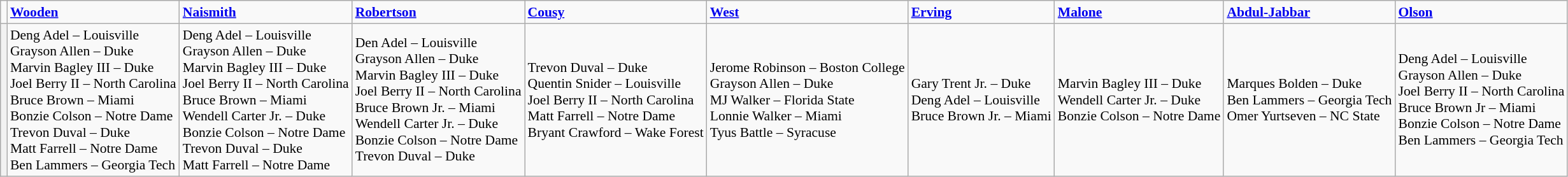<table class="wikitable" style="white-space:nowrap; font-size:90%;">
<tr>
<td></td>
<td><strong><a href='#'>Wooden</a></strong></td>
<td><strong><a href='#'>Naismith</a></strong></td>
<td><strong><a href='#'>Robertson</a></strong></td>
<td><strong><a href='#'>Cousy</a></strong></td>
<td><strong><a href='#'>West</a></strong></td>
<td><strong><a href='#'>Erving</a></strong></td>
<td><strong><a href='#'>Malone</a></strong></td>
<td><strong><a href='#'>Abdul-Jabbar</a></strong></td>
<td><strong><a href='#'>Olson</a></strong></td>
</tr>
<tr>
<th></th>
<td>Deng Adel – Louisville <br> Grayson Allen – Duke <br> Marvin Bagley III – Duke <br> Joel Berry II – North Carolina <br> Bruce Brown – Miami <br> Bonzie Colson – Notre Dame <br> Trevon Duval – Duke <br> Matt Farrell – Notre Dame <br> Ben Lammers – Georgia Tech <br></td>
<td>Deng Adel – Louisville <br> Grayson Allen – Duke <br> Marvin Bagley III – Duke <br> Joel Berry II – North Carolina <br> Bruce Brown – Miami <br> Wendell Carter Jr. – Duke<br> Bonzie Colson – Notre Dame <br> Trevon Duval – Duke <br> Matt Farrell – Notre Dame</td>
<td>Den Adel – Louisville <br> Grayson Allen – Duke <br> Marvin Bagley III – Duke <br> Joel Berry II – North Carolina <br> Bruce Brown Jr. – Miami <br> Wendell Carter Jr. – Duke <br> Bonzie Colson – Notre Dame <br> Trevon Duval – Duke</td>
<td>Trevon Duval – Duke <br> Quentin Snider – Louisville <br> Joel Berry II – North Carolina <br> Matt Farrell – Notre Dame <br> Bryant Crawford – Wake Forest</td>
<td>Jerome Robinson – Boston College <br> Grayson Allen – Duke <br> MJ Walker – Florida State <br> Lonnie Walker – Miami <br> Tyus Battle – Syracuse</td>
<td>Gary Trent Jr. – Duke <br> Deng Adel – Louisville <br> Bruce Brown Jr. – Miami <br></td>
<td>Marvin Bagley III – Duke <br> Wendell Carter Jr. – Duke <br> Bonzie Colson – Notre Dame</td>
<td>Marques Bolden – Duke <br> Ben Lammers – Georgia Tech <br> Omer Yurtseven – NC State <br></td>
<td>Deng Adel – Louisville <br> Grayson Allen – Duke <br> Joel Berry II – North Carolina <br> Bruce Brown Jr – Miami <br> Bonzie Colson – Notre Dame <br> Ben Lammers – Georgia Tech</td>
</tr>
</table>
